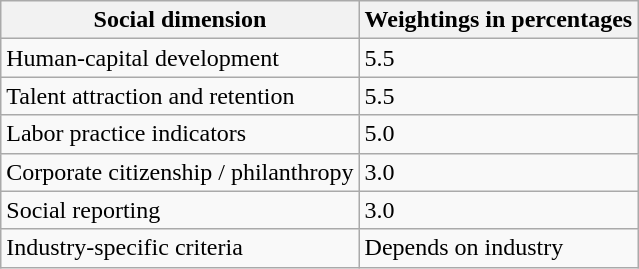<table class="wikitable">
<tr>
<th>Social dimension</th>
<th>Weightings in percentages</th>
</tr>
<tr>
<td>Human-capital development</td>
<td>5.5</td>
</tr>
<tr>
<td>Talent attraction and retention</td>
<td>5.5</td>
</tr>
<tr>
<td>Labor practice indicators</td>
<td>5.0</td>
</tr>
<tr>
<td>Corporate citizenship / philanthropy</td>
<td>3.0</td>
</tr>
<tr>
<td>Social reporting</td>
<td>3.0</td>
</tr>
<tr>
<td>Industry-specific criteria</td>
<td>Depends on industry</td>
</tr>
</table>
